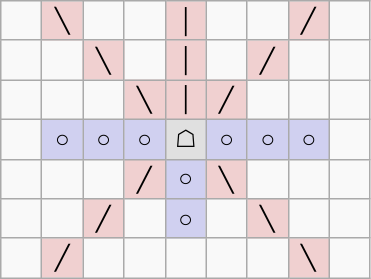<table border="1" class="wikitable">
<tr align=center>
<td width="20"> </td>
<td width="20" style="background:#f0d0d0;">╲</td>
<td width="20"> </td>
<td width="20"> </td>
<td width="20" style="background:#f0d0d0;">│</td>
<td width="20"> </td>
<td width="20"> </td>
<td width="20" style="background:#f0d0d0;">╱</td>
<td width="20"> </td>
</tr>
<tr align=center>
<td> </td>
<td> </td>
<td style="background:#f0d0d0;">╲</td>
<td> </td>
<td style="background:#f0d0d0;">│</td>
<td> </td>
<td style="background:#f0d0d0;">╱</td>
<td> </td>
<td> </td>
</tr>
<tr align=center>
<td> </td>
<td> </td>
<td> </td>
<td style="background:#f0d0d0;">╲</td>
<td style="background:#f0d0d0;">│</td>
<td style="background:#f0d0d0;">╱</td>
<td> </td>
<td> </td>
<td> </td>
</tr>
<tr align=center>
<td> </td>
<td style="background:#d0d0f0;">○</td>
<td style="background:#d0d0f0;">○</td>
<td style="background:#d0d0f0;">○</td>
<td style="background:#e0e0e0;">☖</td>
<td style="background:#d0d0f0;">○</td>
<td style="background:#d0d0f0;">○</td>
<td style="background:#d0d0f0;">○</td>
<td> </td>
</tr>
<tr align=center>
<td> </td>
<td> </td>
<td> </td>
<td style="background:#f0d0d0;">╱</td>
<td style="background:#d0d0f0;">○</td>
<td style="background:#f0d0d0;">╲</td>
<td> </td>
<td> </td>
<td> </td>
</tr>
<tr align=center>
<td> </td>
<td> </td>
<td style="background:#f0d0d0;">╱</td>
<td> </td>
<td style="background:#d0d0f0;">○</td>
<td> </td>
<td style="background:#f0d0d0;">╲</td>
<td> </td>
<td> </td>
</tr>
<tr align=center>
<td> </td>
<td style="background:#f0d0d0;">╱</td>
<td> </td>
<td> </td>
<td> </td>
<td> </td>
<td> </td>
<td style="background:#f0d0d0;">╲</td>
<td> </td>
</tr>
</table>
